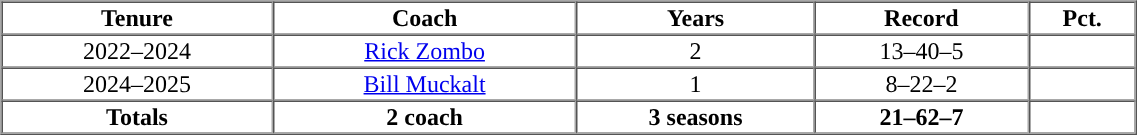<table cellpadding="1" border="1" cellspacing="0" width="60%">
<tr>
<th>Tenure</th>
<th>Coach</th>
<th>Years</th>
<th>Record</th>
<th>Pct.</th>
</tr>
<tr align="center">
<td>2022–2024</td>
<td><a href='#'>Rick Zombo</a></td>
<td>2</td>
<td>13–40–5</td>
<td></td>
</tr>
<tr align="center">
<td>2024–2025</td>
<td><a href='#'>Bill Muckalt</a></td>
<td>1</td>
<td>8–22–2</td>
<td></td>
</tr>
<tr align="center">
<th>Totals</th>
<th>2 coach</th>
<th>3 seasons</th>
<th>21–62–7</th>
<th></th>
</tr>
</table>
